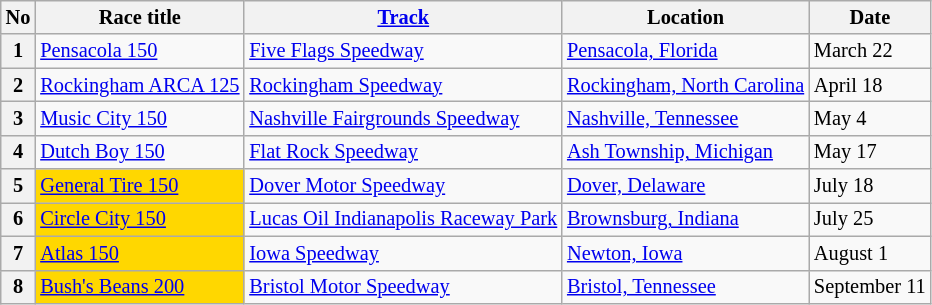<table class="wikitable" style="font-size:85%">
<tr>
<th>No</th>
<th>Race title</th>
<th><a href='#'>Track</a></th>
<th>Location</th>
<th>Date</th>
</tr>
<tr>
<th>1</th>
<td><a href='#'>Pensacola 150</a></td>
<td><a href='#'>Five Flags Speedway</a></td>
<td><a href='#'>Pensacola, Florida</a></td>
<td>March 22</td>
</tr>
<tr>
<th>2</th>
<td><a href='#'>Rockingham ARCA 125</a></td>
<td><a href='#'>Rockingham Speedway</a></td>
<td><a href='#'>Rockingham, North Carolina</a></td>
<td>April 18</td>
</tr>
<tr>
<th>3</th>
<td><a href='#'>Music City 150</a></td>
<td><a href='#'>Nashville Fairgrounds Speedway</a></td>
<td><a href='#'>Nashville, Tennessee</a></td>
<td>May 4</td>
</tr>
<tr>
<th>4</th>
<td><a href='#'>Dutch Boy 150</a></td>
<td><a href='#'>Flat Rock Speedway</a></td>
<td><a href='#'>Ash Township, Michigan</a></td>
<td>May 17</td>
</tr>
<tr>
<th>5</th>
<td bgcolor=gold><a href='#'>General Tire 150</a></td>
<td><a href='#'>Dover Motor Speedway</a></td>
<td><a href='#'>Dover, Delaware</a></td>
<td>July 18</td>
</tr>
<tr>
<th>6</th>
<td bgcolor=gold><a href='#'>Circle City 150</a></td>
<td><a href='#'>Lucas Oil Indianapolis Raceway Park</a></td>
<td><a href='#'>Brownsburg, Indiana</a></td>
<td>July 25</td>
</tr>
<tr>
<th>7</th>
<td bgcolor=gold><a href='#'>Atlas 150</a></td>
<td><a href='#'>Iowa Speedway</a></td>
<td><a href='#'>Newton, Iowa</a></td>
<td>August 1</td>
</tr>
<tr>
<th>8</th>
<td bgcolor=gold><a href='#'>Bush's Beans 200</a></td>
<td><a href='#'>Bristol Motor Speedway</a></td>
<td><a href='#'>Bristol, Tennessee</a></td>
<td>September 11</td>
</tr>
</table>
